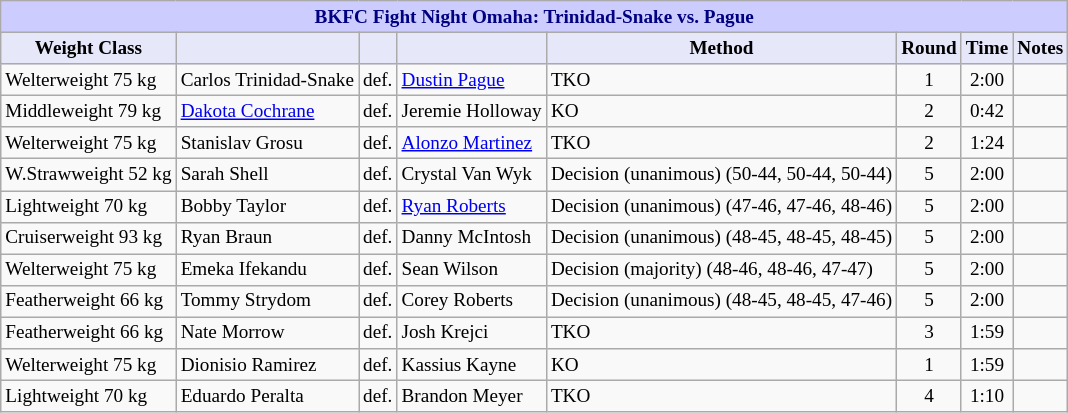<table class="wikitable" style="font-size: 80%;">
<tr>
<th colspan="8" style="background-color: #ccf; color: #000080; text-align: center;"><strong>BKFC Fight Night Omaha: Trinidad-Snake vs. Pague</strong></th>
</tr>
<tr>
<th colspan="1" style="background-color: #E6E8FA; color: #000000; text-align: center;">Weight Class</th>
<th colspan="1" style="background-color: #E6E8FA; color: #000000; text-align: center;"></th>
<th colspan="1" style="background-color: #E6E8FA; color: #000000; text-align: center;"></th>
<th colspan="1" style="background-color: #E6E8FA; color: #000000; text-align: center;"></th>
<th colspan="1" style="background-color: #E6E8FA; color: #000000; text-align: center;">Method</th>
<th colspan="1" style="background-color: #E6E8FA; color: #000000; text-align: center;">Round</th>
<th colspan="1" style="background-color: #E6E8FA; color: #000000; text-align: center;">Time</th>
<th colspan="1" style="background-color: #E6E8FA; color: #000000; text-align: center;">Notes</th>
</tr>
<tr>
<td>Welterweight 75 kg</td>
<td> Carlos Trinidad-Snake</td>
<td align=center>def.</td>
<td> <a href='#'>Dustin Pague</a></td>
<td>TKO</td>
<td align=center>1</td>
<td align=center>2:00</td>
<td></td>
</tr>
<tr>
<td>Middleweight 79 kg</td>
<td> <a href='#'>Dakota Cochrane</a></td>
<td>def.</td>
<td> Jeremie Holloway</td>
<td>KO</td>
<td align=center>2</td>
<td align=center>0:42</td>
<td></td>
</tr>
<tr>
<td>Welterweight 75 kg</td>
<td> Stanislav Grosu</td>
<td>def.</td>
<td> <a href='#'>Alonzo Martinez</a></td>
<td>TKO</td>
<td align=center>2</td>
<td align=center>1:24</td>
<td></td>
</tr>
<tr>
<td>W.Strawweight 52 kg</td>
<td> Sarah Shell</td>
<td>def.</td>
<td> Crystal Van Wyk</td>
<td>Decision (unanimous) (50-44, 50-44, 50-44)</td>
<td align=center>5</td>
<td align=center>2:00</td>
<td></td>
</tr>
<tr>
<td>Lightweight 70 kg</td>
<td> Bobby Taylor</td>
<td>def.</td>
<td> <a href='#'>Ryan Roberts</a></td>
<td>Decision (unanimous) (47-46, 47-46, 48-46)</td>
<td align=center>5</td>
<td align=center>2:00</td>
<td></td>
</tr>
<tr>
<td>Cruiserweight 93 kg</td>
<td> Ryan Braun</td>
<td>def.</td>
<td> Danny McIntosh</td>
<td>Decision (unanimous) (48-45, 48-45, 48-45)</td>
<td align=center>5</td>
<td align=center>2:00</td>
<td></td>
</tr>
<tr>
<td>Welterweight 75 kg</td>
<td> Emeka Ifekandu</td>
<td>def.</td>
<td> Sean Wilson</td>
<td>Decision (majority) (48-46, 48-46, 47-47)</td>
<td align=center>5</td>
<td align=center>2:00</td>
<td></td>
</tr>
<tr>
<td>Featherweight 66 kg</td>
<td> Tommy Strydom</td>
<td>def.</td>
<td> Corey Roberts</td>
<td>Decision (unanimous) (48-45, 48-45, 47-46)</td>
<td align=center>5</td>
<td align=center>2:00</td>
<td></td>
</tr>
<tr>
<td>Featherweight 66 kg</td>
<td> Nate Morrow</td>
<td>def.</td>
<td> Josh Krejci</td>
<td>TKO</td>
<td align=center>3</td>
<td align=center>1:59</td>
<td></td>
</tr>
<tr>
<td>Welterweight 75 kg</td>
<td> Dionisio Ramirez</td>
<td>def.</td>
<td> Kassius Kayne</td>
<td>KO</td>
<td align=center>1</td>
<td align=center>1:59</td>
<td></td>
</tr>
<tr>
<td>Lightweight 70 kg</td>
<td> Eduardo Peralta</td>
<td align=center>def.</td>
<td> Brandon Meyer</td>
<td>TKO</td>
<td align=center>4</td>
<td align=center>1:10</td>
<td></td>
</tr>
</table>
